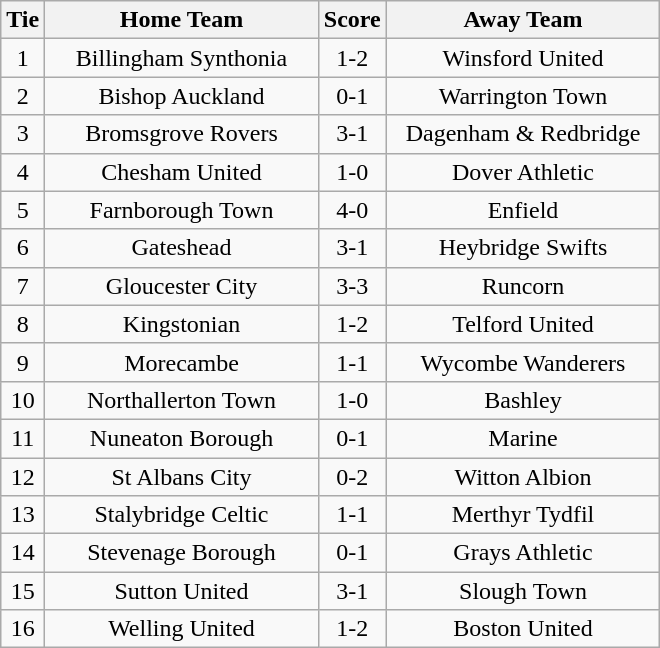<table class="wikitable" style="text-align:center;">
<tr>
<th width=20>Tie</th>
<th width=175>Home Team</th>
<th width=20>Score</th>
<th width=175>Away Team</th>
</tr>
<tr>
<td>1</td>
<td>Billingham Synthonia</td>
<td>1-2</td>
<td>Winsford United</td>
</tr>
<tr>
<td>2</td>
<td>Bishop Auckland</td>
<td>0-1</td>
<td>Warrington Town</td>
</tr>
<tr>
<td>3</td>
<td>Bromsgrove Rovers</td>
<td>3-1</td>
<td>Dagenham & Redbridge</td>
</tr>
<tr>
<td>4</td>
<td>Chesham United</td>
<td>1-0</td>
<td>Dover Athletic</td>
</tr>
<tr>
<td>5</td>
<td>Farnborough Town</td>
<td>4-0</td>
<td>Enfield</td>
</tr>
<tr>
<td>6</td>
<td>Gateshead</td>
<td>3-1</td>
<td>Heybridge Swifts</td>
</tr>
<tr>
<td>7</td>
<td>Gloucester City</td>
<td>3-3</td>
<td>Runcorn</td>
</tr>
<tr>
<td>8</td>
<td>Kingstonian</td>
<td>1-2</td>
<td>Telford United</td>
</tr>
<tr>
<td>9</td>
<td>Morecambe</td>
<td>1-1</td>
<td>Wycombe Wanderers</td>
</tr>
<tr>
<td>10</td>
<td>Northallerton Town</td>
<td>1-0</td>
<td>Bashley</td>
</tr>
<tr>
<td>11</td>
<td>Nuneaton Borough</td>
<td>0-1</td>
<td>Marine</td>
</tr>
<tr>
<td>12</td>
<td>St Albans City</td>
<td>0-2</td>
<td>Witton Albion</td>
</tr>
<tr>
<td>13</td>
<td>Stalybridge Celtic</td>
<td>1-1</td>
<td>Merthyr Tydfil</td>
</tr>
<tr>
<td>14</td>
<td>Stevenage Borough</td>
<td>0-1</td>
<td>Grays Athletic</td>
</tr>
<tr>
<td>15</td>
<td>Sutton United</td>
<td>3-1</td>
<td>Slough Town</td>
</tr>
<tr>
<td>16</td>
<td>Welling United</td>
<td>1-2</td>
<td>Boston United</td>
</tr>
</table>
